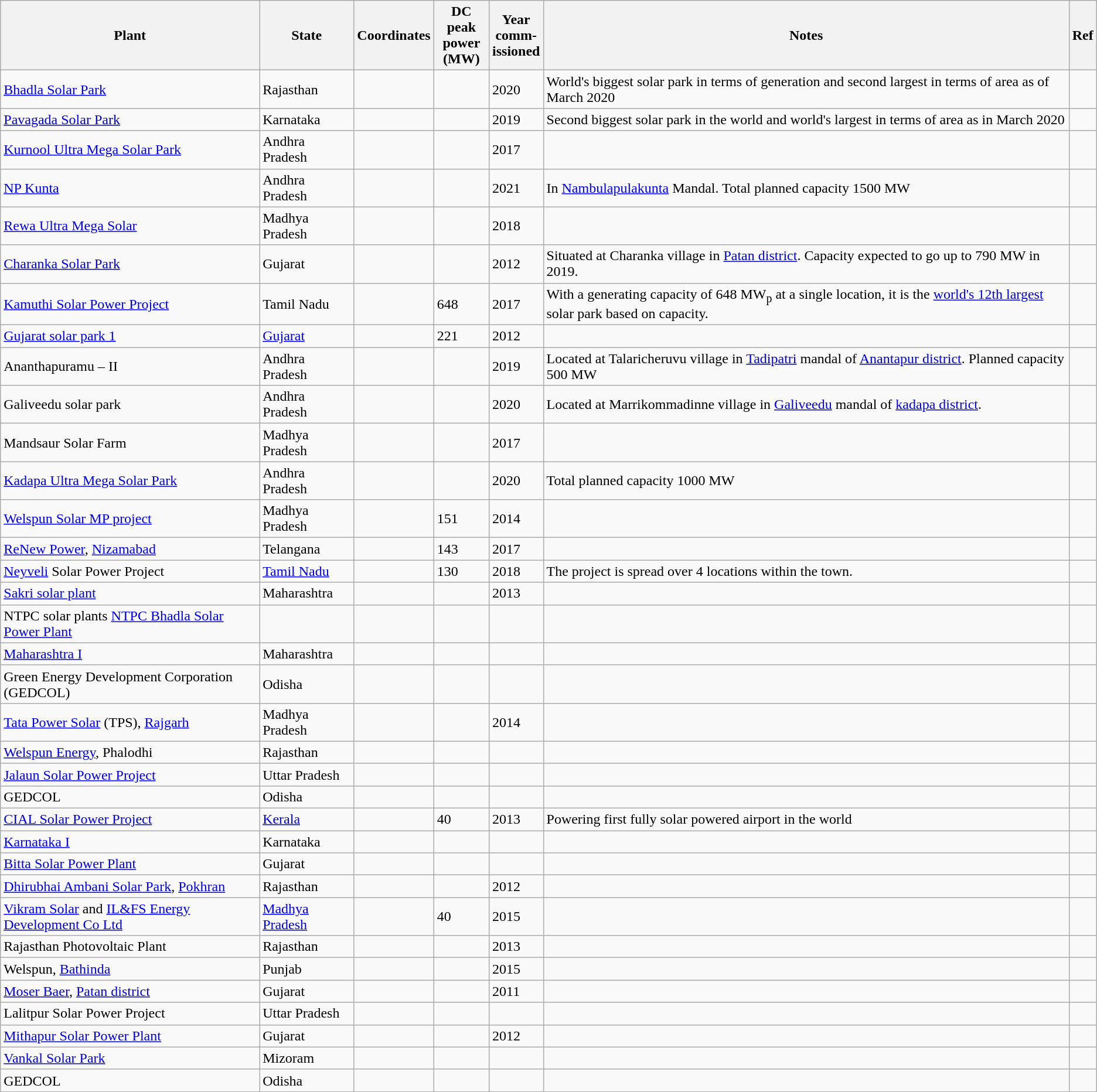<table class="wikitable sortable">
<tr>
<th>Plant</th>
<th>State</th>
<th>Coordinates</th>
<th>DC peak<br>power<br>(MW)</th>
<th>Year<br>comm-<br>issioned</th>
<th class=unsortable>Notes</th>
<th class=unsortable>Ref</th>
</tr>
<tr>
<td><a href='#'>Bhadla Solar Park</a></td>
<td>Rajasthan</td>
<td></td>
<td></td>
<td>2020</td>
<td>World's biggest solar park in terms of generation and second largest in terms of area as of March 2020</td>
<td></td>
</tr>
<tr>
<td><a href='#'>Pavagada Solar Park</a></td>
<td>Karnataka</td>
<td></td>
<td></td>
<td>2019</td>
<td>Second biggest solar park in the world and world's largest in terms of area as in March 2020</td>
<td></td>
</tr>
<tr>
<td><a href='#'>Kurnool Ultra Mega Solar Park</a></td>
<td>Andhra Pradesh</td>
<td></td>
<td></td>
<td>2017</td>
<td></td>
<td></td>
</tr>
<tr>
<td><a href='#'>NP Kunta</a></td>
<td>Andhra Pradesh</td>
<td></td>
<td></td>
<td>2021</td>
<td>In <a href='#'>Nambulapulakunta</a> Mandal. Total planned capacity 1500 MW</td>
<td></td>
</tr>
<tr>
<td><a href='#'>Rewa Ultra Mega Solar</a></td>
<td>Madhya Pradesh</td>
<td></td>
<td></td>
<td>2018</td>
<td></td>
<td></td>
</tr>
<tr>
<td><a href='#'>Charanka Solar Park</a></td>
<td>Gujarat</td>
<td></td>
<td></td>
<td>2012</td>
<td>Situated at Charanka village in <a href='#'>Patan district</a>. Capacity expected to go up to 790 MW in 2019.</td>
<td></td>
</tr>
<tr>
<td><a href='#'>Kamuthi Solar Power Project</a></td>
<td>Tamil Nadu</td>
<td><small></small></td>
<td>648</td>
<td>2017</td>
<td>With a generating capacity of 648 MW<sub>p</sub> at a single location, it is the <a href='#'>world's 12th largest</a> solar park based on capacity.</td>
<td></td>
</tr>
<tr>
<td><a href='#'>Gujarat solar park 1</a></td>
<td><a href='#'>Gujarat</a></td>
<td></td>
<td>221</td>
<td> 2012</td>
<td></td>
<td></td>
</tr>
<tr>
<td>Ananthapuramu – II</td>
<td>Andhra Pradesh</td>
<td></td>
<td></td>
<td>2019</td>
<td>Located at Talaricheruvu village in <a href='#'>Tadipatri</a> mandal of <a href='#'>Anantapur district</a>. Planned capacity 500 MW</td>
<td></td>
</tr>
<tr>
<td>Galiveedu solar park</td>
<td>Andhra Pradesh</td>
<td></td>
<td></td>
<td>2020</td>
<td>Located at Marrikommadinne village in <a href='#'>Galiveedu</a> mandal of <a href='#'>kadapa district</a>.</td>
<td></td>
</tr>
<tr>
<td>Mandsaur Solar Farm</td>
<td>Madhya Pradesh</td>
<td></td>
<td></td>
<td>2017</td>
<td></td>
<td></td>
</tr>
<tr>
<td><a href='#'>Kadapa Ultra Mega Solar Park</a></td>
<td>Andhra Pradesh</td>
<td></td>
<td></td>
<td>2020</td>
<td>Total planned capacity 1000 MW</td>
<td></td>
</tr>
<tr>
<td><a href='#'>Welspun Solar MP project</a></td>
<td>Madhya Pradesh</td>
<td></td>
<td>151</td>
<td>2014</td>
<td></td>
<td></td>
</tr>
<tr>
<td><a href='#'>ReNew Power</a>, <a href='#'>Nizamabad</a></td>
<td>Telangana</td>
<td></td>
<td>143</td>
<td>2017</td>
<td></td>
<td></td>
</tr>
<tr>
<td><a href='#'>Neyveli</a> Solar Power Project</td>
<td><a href='#'>Tamil Nadu</a></td>
<td></td>
<td>130</td>
<td> 2018</td>
<td>The project is spread over 4 locations within the town.</td>
<td></td>
</tr>
<tr>
<td><a href='#'>Sakri solar plant</a></td>
<td>Maharashtra</td>
<td></td>
<td></td>
<td>2013</td>
<td></td>
<td></td>
</tr>
<tr>
<td>NTPC solar plants <a href='#'>NTPC Bhadla Solar Power Plant</a></td>
<td></td>
<td></td>
<td></td>
<td></td>
<td></td>
<td></td>
</tr>
<tr>
<td><a href='#'>Maharashtra I</a></td>
<td>Maharashtra</td>
<td></td>
<td></td>
<td></td>
<td></td>
<td></td>
</tr>
<tr>
<td>Green Energy Development Corporation (GEDCOL)</td>
<td>Odisha</td>
<td></td>
<td></td>
<td></td>
<td></td>
<td></td>
</tr>
<tr>
<td><a href='#'>Tata Power Solar</a> (TPS), <a href='#'>Rajgarh</a></td>
<td>Madhya Pradesh</td>
<td></td>
<td></td>
<td>2014</td>
<td></td>
<td></td>
</tr>
<tr>
<td><a href='#'>Welspun Energy</a>, Phalodhi</td>
<td>Rajasthan</td>
<td></td>
<td></td>
<td></td>
<td></td>
<td></td>
</tr>
<tr>
<td><a href='#'>Jalaun Solar Power Project</a></td>
<td>Uttar Pradesh</td>
<td></td>
<td></td>
<td></td>
<td></td>
<td></td>
</tr>
<tr>
<td>GEDCOL</td>
<td>Odisha</td>
<td></td>
<td></td>
<td></td>
<td></td>
<td></td>
</tr>
<tr>
<td><a href='#'>CIAL Solar Power Project</a></td>
<td><a href='#'>Kerala</a></td>
<td></td>
<td>40</td>
<td>2013</td>
<td>Powering first fully solar powered airport in the world  </td>
<td></td>
</tr>
<tr>
<td><a href='#'>Karnataka I</a></td>
<td>Karnataka</td>
<td></td>
<td></td>
<td></td>
<td></td>
<td></td>
</tr>
<tr>
<td><a href='#'>Bitta Solar Power Plant</a></td>
<td>Gujarat</td>
<td></td>
<td></td>
<td></td>
<td></td>
<td></td>
</tr>
<tr>
<td><a href='#'>Dhirubhai Ambani Solar Park</a>, <a href='#'>Pokhran</a></td>
<td>Rajasthan</td>
<td></td>
<td></td>
<td>2012</td>
<td></td>
<td></td>
</tr>
<tr>
<td><a href='#'>Vikram Solar</a> and <a href='#'>IL&FS Energy Development Co Ltd</a></td>
<td><a href='#'>Madhya Pradesh</a></td>
<td></td>
<td>40</td>
<td> 2015</td>
<td></td>
<td></td>
</tr>
<tr>
<td>Rajasthan Photovoltaic Plant</td>
<td>Rajasthan</td>
<td></td>
<td></td>
<td>2013</td>
<td></td>
<td></td>
</tr>
<tr>
<td>Welspun, <a href='#'>Bathinda</a></td>
<td>Punjab</td>
<td></td>
<td></td>
<td>2015</td>
<td></td>
<td></td>
</tr>
<tr>
<td><a href='#'>Moser Baer</a>, <a href='#'>Patan district</a></td>
<td>Gujarat</td>
<td></td>
<td></td>
<td>2011</td>
<td></td>
<td></td>
</tr>
<tr>
<td>Lalitpur Solar Power Project</td>
<td>Uttar Pradesh</td>
<td></td>
<td></td>
<td></td>
<td></td>
<td></td>
</tr>
<tr>
<td><a href='#'>Mithapur Solar Power Plant</a></td>
<td>Gujarat</td>
<td></td>
<td></td>
<td>2012</td>
<td></td>
<td></td>
</tr>
<tr>
<td><a href='#'>Vankal Solar Park</a></td>
<td>Mizoram</td>
<td></td>
<td></td>
<td></td>
<td></td>
<td></td>
</tr>
<tr>
<td>GEDCOL</td>
<td>Odisha</td>
<td></td>
<td></td>
<td></td>
<td></td>
<td></td>
</tr>
</table>
